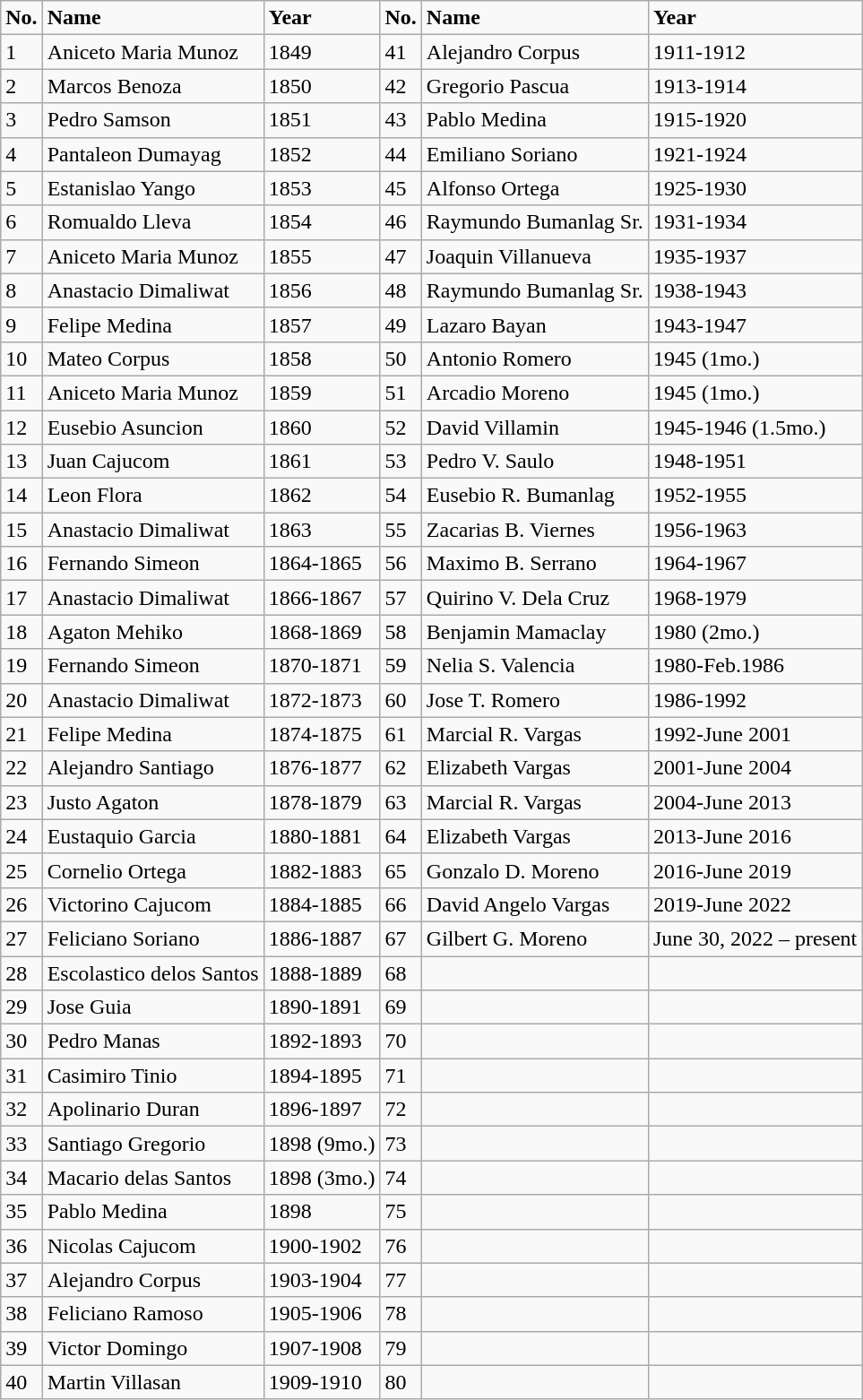<table class="wikitable">
<tr>
<td><strong>No.</strong></td>
<td><strong>Name</strong></td>
<td><strong>Year</strong></td>
<td><strong>No.</strong></td>
<td><strong>Name</strong></td>
<td><strong>Year</strong></td>
</tr>
<tr>
<td>1</td>
<td>Aniceto Maria Munoz</td>
<td>1849</td>
<td>41</td>
<td>Alejandro Corpus</td>
<td>1911-1912</td>
</tr>
<tr>
<td>2</td>
<td>Marcos Benoza</td>
<td>1850</td>
<td>42</td>
<td>Gregorio Pascua</td>
<td>1913-1914</td>
</tr>
<tr>
<td>3</td>
<td>Pedro Samson</td>
<td>1851</td>
<td>43</td>
<td>Pablo Medina</td>
<td>1915-1920</td>
</tr>
<tr>
<td>4</td>
<td>Pantaleon Dumayag</td>
<td>1852</td>
<td>44</td>
<td>Emiliano Soriano</td>
<td>1921-1924</td>
</tr>
<tr>
<td>5</td>
<td>Estanislao Yango</td>
<td>1853</td>
<td>45</td>
<td>Alfonso Ortega</td>
<td>1925-1930</td>
</tr>
<tr>
<td>6</td>
<td>Romualdo Lleva</td>
<td>1854</td>
<td>46</td>
<td>Raymundo Bumanlag Sr.</td>
<td>1931-1934</td>
</tr>
<tr>
<td>7</td>
<td>Aniceto Maria Munoz</td>
<td>1855</td>
<td>47</td>
<td>Joaquin Villanueva</td>
<td>1935-1937</td>
</tr>
<tr>
<td>8</td>
<td>Anastacio Dimaliwat</td>
<td>1856</td>
<td>48</td>
<td>Raymundo Bumanlag Sr.</td>
<td>1938-1943</td>
</tr>
<tr>
<td>9</td>
<td>Felipe Medina</td>
<td>1857</td>
<td>49</td>
<td>Lazaro Bayan</td>
<td>1943-1947</td>
</tr>
<tr>
<td>10</td>
<td>Mateo Corpus</td>
<td>1858</td>
<td>50</td>
<td>Antonio Romero</td>
<td>1945 (1mo.)</td>
</tr>
<tr>
<td>11</td>
<td>Aniceto Maria Munoz</td>
<td>1859</td>
<td>51</td>
<td>Arcadio Moreno</td>
<td>1945 (1mo.)</td>
</tr>
<tr>
<td>12</td>
<td>Eusebio Asuncion</td>
<td>1860</td>
<td>52</td>
<td>David Villamin</td>
<td>1945-1946 (1.5mo.)</td>
</tr>
<tr>
<td>13</td>
<td>Juan Cajucom</td>
<td>1861</td>
<td>53</td>
<td>Pedro V. Saulo</td>
<td>1948-1951</td>
</tr>
<tr>
<td>14</td>
<td>Leon Flora</td>
<td>1862</td>
<td>54</td>
<td>Eusebio R. Bumanlag</td>
<td>1952-1955</td>
</tr>
<tr>
<td>15</td>
<td>Anastacio Dimaliwat</td>
<td>1863</td>
<td>55</td>
<td>Zacarias B. Viernes</td>
<td>1956-1963</td>
</tr>
<tr>
<td>16</td>
<td>Fernando Simeon</td>
<td>1864-1865</td>
<td>56</td>
<td>Maximo B. Serrano</td>
<td>1964-1967</td>
</tr>
<tr>
<td>17</td>
<td>Anastacio Dimaliwat</td>
<td>1866-1867</td>
<td>57</td>
<td>Quirino V. Dela Cruz</td>
<td>1968-1979</td>
</tr>
<tr>
<td>18</td>
<td>Agaton Mehiko</td>
<td>1868-1869</td>
<td>58</td>
<td>Benjamin Mamaclay</td>
<td>1980 (2mo.)</td>
</tr>
<tr>
<td>19</td>
<td>Fernando Simeon</td>
<td>1870-1871</td>
<td>59</td>
<td>Nelia S. Valencia</td>
<td>1980-Feb.1986</td>
</tr>
<tr>
<td>20</td>
<td>Anastacio Dimaliwat</td>
<td>1872-1873</td>
<td>60</td>
<td>Jose T. Romero</td>
<td>1986-1992</td>
</tr>
<tr>
<td>21</td>
<td>Felipe Medina</td>
<td>1874-1875</td>
<td>61</td>
<td>Marcial R. Vargas</td>
<td>1992-June 2001</td>
</tr>
<tr>
<td>22</td>
<td>Alejandro Santiago</td>
<td>1876-1877</td>
<td>62</td>
<td>Elizabeth Vargas</td>
<td>2001-June 2004</td>
</tr>
<tr>
<td>23</td>
<td>Justo Agaton</td>
<td>1878-1879</td>
<td>63</td>
<td>Marcial R. Vargas</td>
<td>2004-June 2013</td>
</tr>
<tr>
<td>24</td>
<td>Eustaquio Garcia</td>
<td>1880-1881</td>
<td>64</td>
<td>Elizabeth Vargas</td>
<td>2013-June 2016</td>
</tr>
<tr>
<td>25</td>
<td>Cornelio Ortega</td>
<td>1882-1883</td>
<td>65</td>
<td>Gonzalo D. Moreno</td>
<td>2016-June 2019</td>
</tr>
<tr>
<td>26</td>
<td>Victorino Cajucom</td>
<td>1884-1885</td>
<td>66</td>
<td>David Angelo Vargas</td>
<td>2019-June 2022</td>
</tr>
<tr>
<td>27</td>
<td>Feliciano Soriano</td>
<td>1886-1887</td>
<td>67</td>
<td>Gilbert G. Moreno</td>
<td>June 30, 2022 – present</td>
</tr>
<tr>
<td>28</td>
<td>Escolastico delos Santos</td>
<td>1888-1889</td>
<td>68</td>
<td></td>
<td></td>
</tr>
<tr>
<td>29</td>
<td>Jose Guia</td>
<td>1890-1891</td>
<td>69</td>
<td></td>
<td></td>
</tr>
<tr>
<td>30</td>
<td>Pedro Manas</td>
<td>1892-1893</td>
<td>70</td>
<td></td>
<td></td>
</tr>
<tr>
<td>31</td>
<td>Casimiro Tinio</td>
<td>1894-1895</td>
<td>71</td>
<td></td>
<td></td>
</tr>
<tr>
<td>32</td>
<td>Apolinario Duran</td>
<td>1896-1897</td>
<td>72</td>
<td></td>
<td></td>
</tr>
<tr>
<td>33</td>
<td>Santiago Gregorio</td>
<td>1898 (9mo.)</td>
<td>73</td>
<td></td>
<td></td>
</tr>
<tr>
<td>34</td>
<td>Macario delas Santos</td>
<td>1898 (3mo.)</td>
<td>74</td>
<td></td>
<td></td>
</tr>
<tr>
<td>35</td>
<td>Pablo Medina</td>
<td>1898</td>
<td>75</td>
<td></td>
<td></td>
</tr>
<tr>
<td>36</td>
<td>Nicolas Cajucom</td>
<td>1900-1902</td>
<td>76</td>
<td></td>
<td></td>
</tr>
<tr>
<td>37</td>
<td>Alejandro Corpus</td>
<td>1903-1904</td>
<td>77</td>
<td></td>
<td></td>
</tr>
<tr>
<td>38</td>
<td>Feliciano Ramoso</td>
<td>1905-1906</td>
<td>78</td>
<td></td>
<td></td>
</tr>
<tr>
<td>39</td>
<td>Victor Domingo</td>
<td>1907-1908</td>
<td>79</td>
<td></td>
<td></td>
</tr>
<tr>
<td>40</td>
<td>Martin Villasan</td>
<td>1909-1910</td>
<td>80</td>
<td></td>
<td></td>
</tr>
</table>
